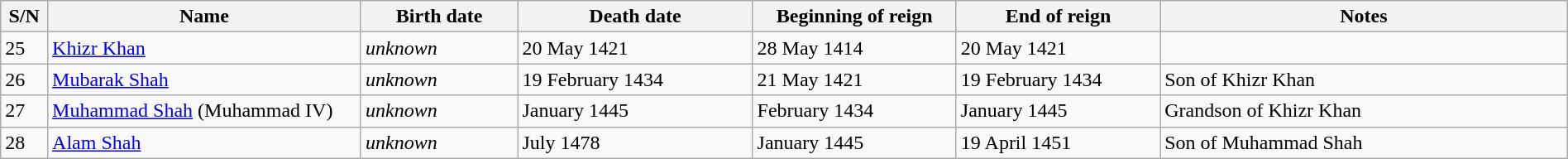<table class=wikitable width="100%">
<tr>
<th width="3%" bgcolor="#CEDFF2">S/N</th>
<th width="20%" bgcolor="#CEDFF2">Name</th>
<th width="10%" bgcolor="#CEDFF2">Birth date</th>
<th width="15%" bgcolor="#CEDFF2">Death date</th>
<th width="13%" bgcolor="#CEDFF2">Beginning of reign</th>
<th width="13%" bgcolor="#CEDFF2">End of reign</th>
<th width="26%" bgcolor="#CEDFF2">Notes</th>
</tr>
<tr>
<td>25</td>
<td><a href='#'>Khizr Khan</a></td>
<td><em>unknown</em></td>
<td>20 May 1421</td>
<td>28 May 1414</td>
<td>20 May 1421</td>
<td></td>
</tr>
<tr>
<td>26</td>
<td><a href='#'>Mubarak Shah</a></td>
<td><em>unknown</em></td>
<td>19 February 1434</td>
<td>21 May 1421</td>
<td>19 February 1434</td>
<td>Son of Khizr Khan</td>
</tr>
<tr>
<td>27</td>
<td><a href='#'>Muhammad Shah</a> (Muhammad IV)</td>
<td><em>unknown</em></td>
<td>January 1445</td>
<td>February 1434</td>
<td>January 1445</td>
<td>Grandson of Khizr Khan</td>
</tr>
<tr>
<td>28</td>
<td><a href='#'>Alam Shah</a></td>
<td><em>unknown</em></td>
<td>July 1478</td>
<td>January 1445</td>
<td>19 April 1451</td>
<td>Son of Muhammad Shah</td>
</tr>
</table>
